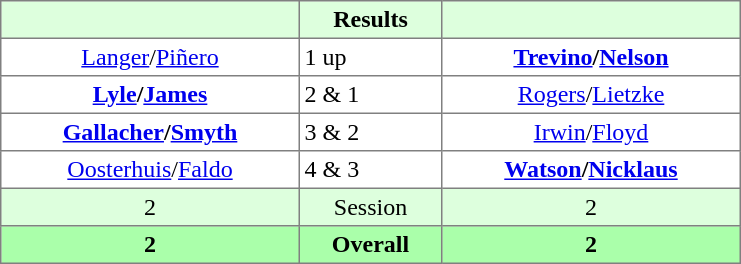<table border="1" cellpadding="3" style="border-collapse:collapse; text-align:center;">
<tr style="background:#dfd;">
<th style="width:12em;"></th>
<th style="width:5.5em;">Results</th>
<th style="width:12em;"></th>
</tr>
<tr>
<td><a href='#'>Langer</a>/<a href='#'>Piñero</a></td>
<td align=left> 1 up</td>
<td><strong><a href='#'>Trevino</a>/<a href='#'>Nelson</a></strong></td>
</tr>
<tr>
<td><strong><a href='#'>Lyle</a>/<a href='#'>James</a></strong></td>
<td align=left> 2 & 1</td>
<td><a href='#'>Rogers</a>/<a href='#'>Lietzke</a></td>
</tr>
<tr>
<td><strong><a href='#'>Gallacher</a>/<a href='#'>Smyth</a></strong></td>
<td align=left> 3 & 2</td>
<td><a href='#'>Irwin</a>/<a href='#'>Floyd</a></td>
</tr>
<tr>
<td><a href='#'>Oosterhuis</a>/<a href='#'>Faldo</a></td>
<td align=left> 4 & 3</td>
<td><strong><a href='#'>Watson</a>/<a href='#'>Nicklaus</a></strong></td>
</tr>
<tr style="background:#dfd;">
<td>2</td>
<td>Session</td>
<td>2</td>
</tr>
<tr style="background:#afa;">
<th>2</th>
<th>Overall</th>
<th>2</th>
</tr>
</table>
